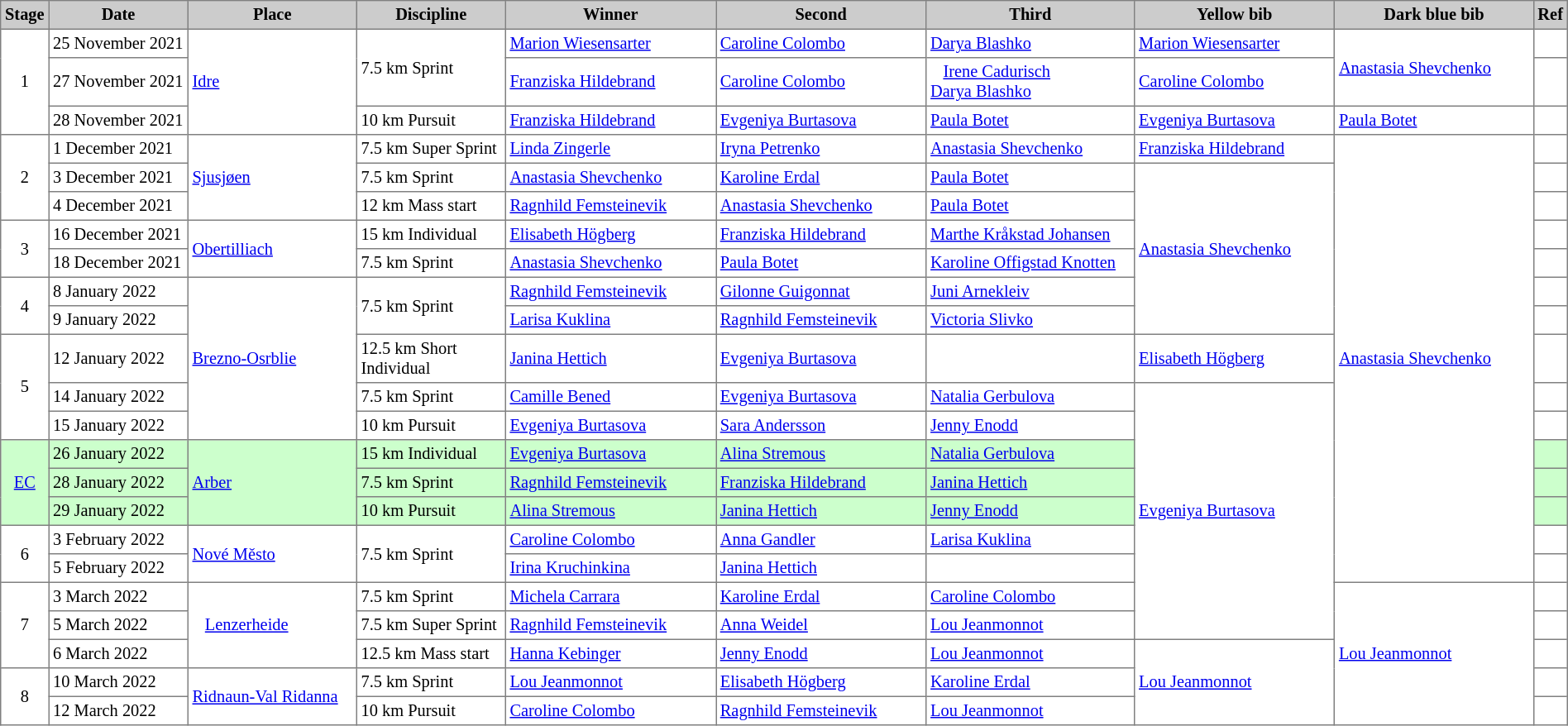<table cellpadding=3 border="1" style="background:#FFFFFF; font-size:85%; border:grey solid 1px; border-collapse:collapse;">
<tr style="background:#CCC; text-align:center;">
<th width="10">Stage</th>
<th width="120">Date</th>
<th width="148">Place</th>
<th width="130">Discipline</th>
<th width="190">Winner</th>
<th width="190">Second</th>
<th width="190">Third</th>
<th width="180">Yellow bib <br> </th>
<th width="180">Dark blue bib  <br> </th>
<th width="8">Ref</th>
</tr>
<tr>
<td rowspan=3 align=center>1</td>
<td>25 November 2021</td>
<td rowspan=3> <a href='#'>Idre</a></td>
<td rowspan=2>7.5 km Sprint</td>
<td> <a href='#'>Marion Wiesensarter</a></td>
<td> <a href='#'>Caroline Colombo</a></td>
<td> <a href='#'>Darya Blashko</a></td>
<td> <a href='#'>Marion Wiesensarter</a></td>
<td rowspan=2> <a href='#'>Anastasia Shevchenko</a></td>
<td></td>
</tr>
<tr>
<td>27 November 2021</td>
<td> <a href='#'>Franziska Hildebrand</a></td>
<td> <a href='#'>Caroline Colombo</a></td>
<td>   <a href='#'>Irene Cadurisch</a><br> <a href='#'>Darya Blashko</a></td>
<td> <a href='#'>Caroline Colombo</a></td>
<td></td>
</tr>
<tr>
<td>28 November 2021</td>
<td>10 km Pursuit</td>
<td> <a href='#'>Franziska Hildebrand</a></td>
<td> <a href='#'>Evgeniya Burtasova</a></td>
<td> <a href='#'>Paula Botet</a></td>
<td> <a href='#'>Evgeniya Burtasova</a></td>
<td> <a href='#'>Paula Botet</a></td>
<td></td>
</tr>
<tr>
<td rowspan=3 align=center>2</td>
<td>1 December 2021</td>
<td rowspan=3> <a href='#'>Sjusjøen</a></td>
<td>7.5 km Super Sprint</td>
<td> <a href='#'>Linda Zingerle</a></td>
<td> <a href='#'>Iryna Petrenko</a></td>
<td> <a href='#'>Anastasia Shevchenko</a></td>
<td> <a href='#'>Franziska Hildebrand</a></td>
<td rowspan=15> <a href='#'>Anastasia Shevchenko</a></td>
<td></td>
</tr>
<tr>
<td>3 December 2021</td>
<td>7.5 km Sprint</td>
<td> <a href='#'>Anastasia Shevchenko</a></td>
<td> <a href='#'>Karoline Erdal</a></td>
<td> <a href='#'>Paula Botet</a></td>
<td rowspan=6> <a href='#'>Anastasia Shevchenko</a></td>
<td></td>
</tr>
<tr>
<td>4 December 2021</td>
<td>12 km Mass start</td>
<td> <a href='#'>Ragnhild Femsteinevik</a></td>
<td> <a href='#'>Anastasia Shevchenko</a></td>
<td> <a href='#'>Paula Botet</a></td>
<td></td>
</tr>
<tr>
<td rowspan=2 align=center>3</td>
<td>16 December 2021</td>
<td rowspan=2> <a href='#'>Obertilliach</a></td>
<td>15 km Individual</td>
<td> <a href='#'>Elisabeth Högberg</a></td>
<td> <a href='#'>Franziska Hildebrand</a></td>
<td> <a href='#'>Marthe Kråkstad Johansen</a></td>
<td></td>
</tr>
<tr>
<td>18 December 2021</td>
<td>7.5 km Sprint</td>
<td> <a href='#'>Anastasia Shevchenko</a></td>
<td> <a href='#'>Paula Botet</a></td>
<td> <a href='#'>Karoline Offigstad Knotten</a></td>
<td></td>
</tr>
<tr>
<td rowspan=2 align=center>4</td>
<td>8 January 2022</td>
<td rowspan=5> <a href='#'>Brezno-Osrblie</a></td>
<td rowspan=2>7.5 km Sprint</td>
<td> <a href='#'>Ragnhild Femsteinevik</a></td>
<td> <a href='#'>Gilonne Guigonnat</a></td>
<td> <a href='#'>Juni Arnekleiv</a></td>
<td></td>
</tr>
<tr>
<td>9 January 2022</td>
<td> <a href='#'>Larisa Kuklina</a></td>
<td> <a href='#'>Ragnhild Femsteinevik</a></td>
<td> <a href='#'>Victoria Slivko</a></td>
<td></td>
</tr>
<tr>
<td rowspan=3 align=center>5</td>
<td>12 January 2022</td>
<td>12.5 km Short Individual</td>
<td> <a href='#'>Janina Hettich</a></td>
<td> <a href='#'>Evgeniya Burtasova</a></td>
<td></td>
<td> <a href='#'>Elisabeth Högberg</a></td>
<td></td>
</tr>
<tr>
<td>14 January 2022</td>
<td>7.5 km Sprint</td>
<td> <a href='#'>Camille Bened</a></td>
<td> <a href='#'>Evgeniya Burtasova</a></td>
<td> <a href='#'>Natalia Gerbulova</a></td>
<td rowspan=9> <a href='#'>Evgeniya Burtasova</a></td>
<td></td>
</tr>
<tr>
<td>15 January 2022</td>
<td>10 km Pursuit</td>
<td> <a href='#'>Evgeniya Burtasova</a></td>
<td> <a href='#'>Sara Andersson</a></td>
<td> <a href='#'>Jenny Enodd</a></td>
<td></td>
</tr>
<tr style="background:#CCFFCC">
<td rowspan=3 align=center><a href='#'>EC</a></td>
<td>26 January 2022</td>
<td rowspan=3> <a href='#'>Arber</a></td>
<td>15 km Individual</td>
<td> <a href='#'>Evgeniya Burtasova</a></td>
<td> <a href='#'>Alina Stremous</a></td>
<td> <a href='#'>Natalia Gerbulova</a></td>
<td></td>
</tr>
<tr style="background:#CCFFCC">
<td>28 January 2022</td>
<td>7.5 km Sprint</td>
<td> <a href='#'>Ragnhild Femsteinevik</a></td>
<td> <a href='#'>Franziska Hildebrand</a></td>
<td> <a href='#'>Janina Hettich</a></td>
<td></td>
</tr>
<tr style="background:#CCFFCC">
<td>29 January 2022</td>
<td>10 km Pursuit</td>
<td> <a href='#'>Alina Stremous</a></td>
<td> <a href='#'>Janina Hettich</a></td>
<td> <a href='#'>Jenny Enodd</a></td>
<td></td>
</tr>
<tr>
<td rowspan=2 align=center>6</td>
<td>3 February 2022</td>
<td rowspan=2> <a href='#'>Nové Město</a></td>
<td rowspan=2>7.5 km Sprint</td>
<td> <a href='#'>Caroline Colombo</a></td>
<td> <a href='#'>Anna Gandler</a></td>
<td> <a href='#'>Larisa Kuklina</a></td>
<td></td>
</tr>
<tr>
<td>5 February 2022</td>
<td> <a href='#'>Irina Kruchinkina</a></td>
<td> <a href='#'>Janina Hettich</a></td>
<td></td>
<td></td>
</tr>
<tr>
<td rowspan=3 align=center>7</td>
<td>3 March 2022</td>
<td rowspan=3>   <a href='#'>Lenzerheide</a></td>
<td>7.5 km Sprint</td>
<td> <a href='#'>Michela Carrara</a></td>
<td> <a href='#'>Karoline Erdal</a></td>
<td> <a href='#'>Caroline Colombo</a></td>
<td rowspan=5> <a href='#'>Lou Jeanmonnot</a></td>
<td></td>
</tr>
<tr>
<td>5 March 2022</td>
<td>7.5 km Super Sprint</td>
<td> <a href='#'>Ragnhild Femsteinevik</a></td>
<td> <a href='#'>Anna Weidel</a></td>
<td> <a href='#'>Lou Jeanmonnot</a></td>
<td></td>
</tr>
<tr>
<td>6 March 2022</td>
<td>12.5 km Mass start</td>
<td> <a href='#'>Hanna Kebinger</a></td>
<td> <a href='#'>Jenny Enodd</a></td>
<td> <a href='#'>Lou Jeanmonnot</a></td>
<td rowspan=3> <a href='#'>Lou Jeanmonnot</a></td>
<td></td>
</tr>
<tr>
<td rowspan=2 align=center>8</td>
<td>10 March 2022</td>
<td rowspan=2> <a href='#'>Ridnaun-Val Ridanna</a></td>
<td>7.5 km Sprint</td>
<td> <a href='#'>Lou Jeanmonnot</a></td>
<td> <a href='#'>Elisabeth Högberg</a></td>
<td> <a href='#'>Karoline Erdal</a></td>
<td></td>
</tr>
<tr>
<td>12 March 2022</td>
<td>10 km Pursuit</td>
<td> <a href='#'>Caroline Colombo</a></td>
<td> <a href='#'>Ragnhild Femsteinevik</a></td>
<td> <a href='#'>Lou Jeanmonnot</a></td>
<td></td>
</tr>
</table>
